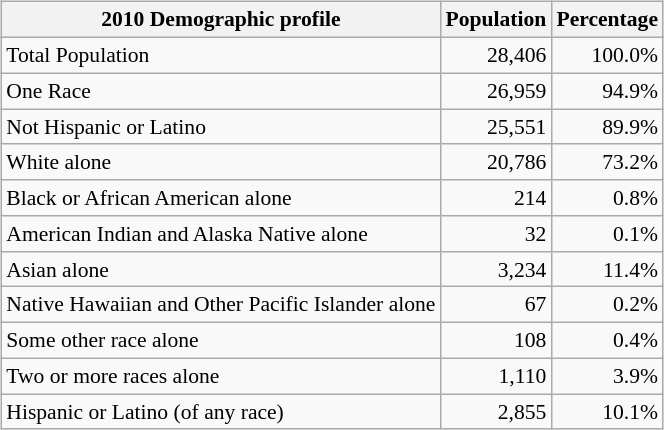<table>
<tr>
<td align="left"><br><table class="wikitable sortable collapsible" style="margin-left:auto;margin-right:auto;text-align: right;font-size: 90%;">
<tr>
<th>2010 Demographic profile</th>
<th>Population</th>
<th>Percentage</th>
</tr>
<tr>
<td align="left">Total Population</td>
<td>28,406</td>
<td>100.0%</td>
</tr>
<tr>
<td align="left">One Race</td>
<td>26,959</td>
<td>94.9%</td>
</tr>
<tr>
<td align="left">Not Hispanic or Latino</td>
<td>25,551</td>
<td>89.9%</td>
</tr>
<tr>
<td align="left">White alone</td>
<td>20,786</td>
<td>73.2%</td>
</tr>
<tr>
<td align="left">Black or African American alone</td>
<td>214</td>
<td>0.8%</td>
</tr>
<tr>
<td align="left">American Indian and Alaska Native alone</td>
<td>32</td>
<td>0.1%</td>
</tr>
<tr>
<td align="left">Asian alone</td>
<td>3,234</td>
<td>11.4%</td>
</tr>
<tr>
<td align="left">Native Hawaiian and Other Pacific Islander alone</td>
<td>67</td>
<td>0.2%</td>
</tr>
<tr>
<td align="left">Some other race alone</td>
<td>108</td>
<td>0.4%</td>
</tr>
<tr>
<td align="left">Two or more races alone</td>
<td>1,110</td>
<td>3.9%</td>
</tr>
<tr>
<td align="left">Hispanic or Latino (of any race)</td>
<td>2,855</td>
<td>10.1%</td>
</tr>
</table>
</td>
</tr>
</table>
